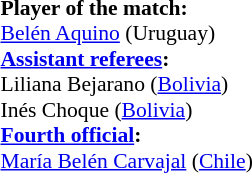<table width=100% style="font-size:90%">
<tr>
<td><br><strong>Player of the match:</strong>
<br><a href='#'>Belén Aquino</a> (Uruguay)<br><strong><a href='#'>Assistant referees</a>:</strong>
<br>Liliana Bejarano (<a href='#'>Bolivia</a>)
<br>Inés Choque (<a href='#'>Bolivia</a>)
<br><strong><a href='#'>Fourth official</a>:</strong>
<br><a href='#'>María Belén Carvajal</a> (<a href='#'>Chile</a>)</td>
</tr>
</table>
